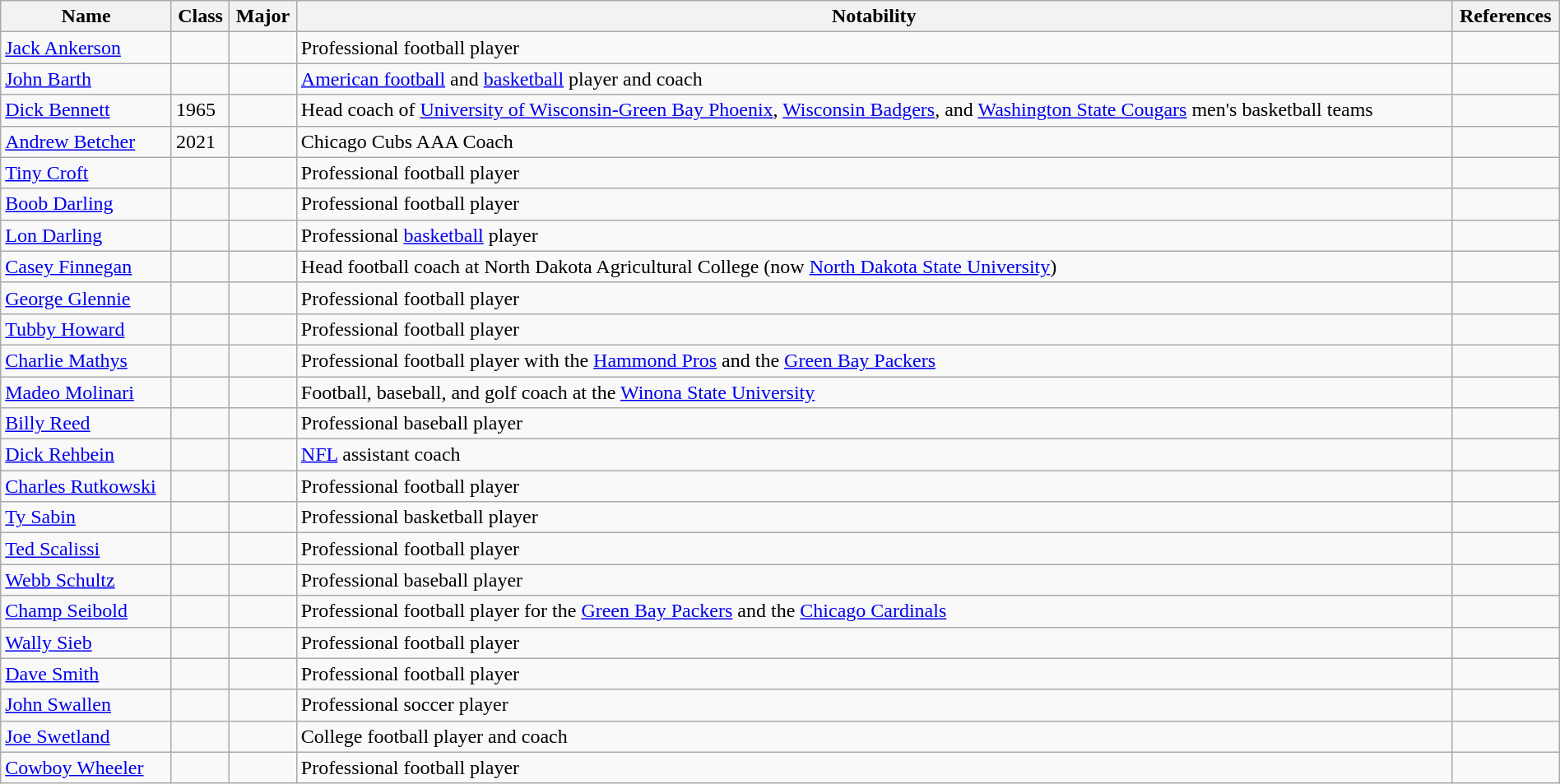<table class="wikitable sortable" style="width:100%;">
<tr>
<th>Name</th>
<th>Class</th>
<th>Major</th>
<th>Notability</th>
<th>References</th>
</tr>
<tr>
<td><a href='#'>Jack Ankerson</a></td>
<td></td>
<td></td>
<td>Professional football player</td>
<td></td>
</tr>
<tr>
<td><a href='#'>John Barth</a></td>
<td></td>
<td></td>
<td><a href='#'>American football</a> and <a href='#'>basketball</a> player and coach</td>
<td></td>
</tr>
<tr>
<td><a href='#'>Dick Bennett</a></td>
<td>1965</td>
<td></td>
<td>Head coach of <a href='#'>University of Wisconsin-Green Bay Phoenix</a>, <a href='#'>Wisconsin Badgers</a>, and <a href='#'>Washington State Cougars</a> men's basketball teams</td>
<td></td>
</tr>
<tr>
<td><a href='#'>Andrew Betcher</a></td>
<td>2021</td>
<td></td>
<td>Chicago Cubs AAA Coach</td>
</tr>
<tr>
<td><a href='#'>Tiny Croft</a></td>
<td></td>
<td></td>
<td>Professional football player</td>
<td></td>
</tr>
<tr>
<td><a href='#'>Boob Darling</a></td>
<td></td>
<td></td>
<td>Professional football player</td>
<td></td>
</tr>
<tr>
<td><a href='#'>Lon Darling</a></td>
<td></td>
<td></td>
<td>Professional <a href='#'>basketball</a> player</td>
<td></td>
</tr>
<tr>
<td><a href='#'>Casey Finnegan</a></td>
<td></td>
<td></td>
<td>Head football coach at North Dakota Agricultural College (now <a href='#'>North Dakota State University</a>)</td>
<td></td>
</tr>
<tr>
<td><a href='#'>George Glennie</a></td>
<td></td>
<td></td>
<td>Professional football player</td>
<td></td>
</tr>
<tr>
<td><a href='#'>Tubby Howard</a></td>
<td></td>
<td></td>
<td>Professional football player</td>
<td></td>
</tr>
<tr>
<td><a href='#'>Charlie Mathys</a></td>
<td></td>
<td></td>
<td>Professional football player with the <a href='#'>Hammond Pros</a> and the <a href='#'>Green Bay Packers</a></td>
<td></td>
</tr>
<tr>
<td><a href='#'>Madeo Molinari</a></td>
<td></td>
<td></td>
<td>Football, baseball, and golf coach at the <a href='#'>Winona State University</a></td>
<td></td>
</tr>
<tr>
<td><a href='#'>Billy Reed</a></td>
<td></td>
<td></td>
<td>Professional baseball player</td>
<td></td>
</tr>
<tr>
<td><a href='#'>Dick Rehbein</a></td>
<td></td>
<td></td>
<td><a href='#'>NFL</a> assistant coach</td>
<td></td>
</tr>
<tr>
<td><a href='#'>Charles Rutkowski</a></td>
<td></td>
<td></td>
<td>Professional football player</td>
<td></td>
</tr>
<tr>
<td><a href='#'>Ty Sabin</a></td>
<td></td>
<td></td>
<td>Professional basketball player</td>
<td></td>
</tr>
<tr>
<td><a href='#'>Ted Scalissi</a></td>
<td></td>
<td></td>
<td>Professional football player</td>
<td></td>
</tr>
<tr>
<td><a href='#'>Webb Schultz</a></td>
<td></td>
<td></td>
<td>Professional baseball player</td>
<td></td>
</tr>
<tr>
<td><a href='#'>Champ Seibold</a></td>
<td></td>
<td></td>
<td>Professional football player for the <a href='#'>Green Bay Packers</a> and the <a href='#'>Chicago Cardinals</a></td>
<td></td>
</tr>
<tr>
<td><a href='#'>Wally Sieb</a></td>
<td></td>
<td></td>
<td>Professional football player</td>
<td></td>
</tr>
<tr>
<td><a href='#'>Dave Smith</a></td>
<td></td>
<td></td>
<td>Professional football player</td>
<td></td>
</tr>
<tr>
<td><a href='#'>John Swallen</a></td>
<td></td>
<td></td>
<td>Professional soccer player</td>
<td></td>
</tr>
<tr>
<td><a href='#'>Joe Swetland</a></td>
<td></td>
<td></td>
<td>College football player and coach</td>
<td></td>
</tr>
<tr>
<td><a href='#'>Cowboy Wheeler</a></td>
<td></td>
<td></td>
<td>Professional football player</td>
<td></td>
</tr>
</table>
